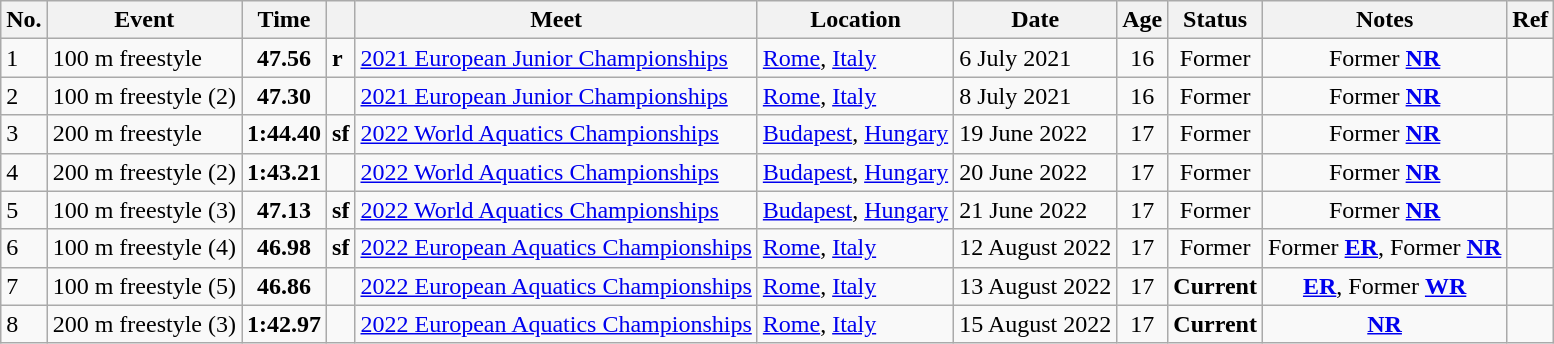<table class="wikitable">
<tr>
<th>No.</th>
<th>Event</th>
<th>Time</th>
<th></th>
<th>Meet</th>
<th>Location</th>
<th>Date</th>
<th>Age</th>
<th>Status</th>
<th>Notes</th>
<th>Ref</th>
</tr>
<tr>
<td>1</td>
<td>100 m freestyle</td>
<td style="text-align:center;"><strong>47.56</strong></td>
<td><strong>r</strong></td>
<td><a href='#'>2021 European Junior Championships</a></td>
<td><a href='#'>Rome</a>, <a href='#'>Italy</a></td>
<td>6 July 2021</td>
<td style="text-align:center;">16</td>
<td style="text-align:center;">Former</td>
<td style="text-align:center;">Former <strong><a href='#'>NR</a></strong></td>
<td style="text-align:center;"></td>
</tr>
<tr>
<td>2</td>
<td>100 m freestyle (2)</td>
<td style="text-align:center;"><strong>47.30</strong></td>
<td></td>
<td><a href='#'>2021 European Junior Championships</a></td>
<td><a href='#'>Rome</a>, <a href='#'>Italy</a></td>
<td>8 July 2021</td>
<td style="text-align:center;">16</td>
<td style="text-align:center;">Former</td>
<td style="text-align:center;">Former <strong><a href='#'>NR</a></strong></td>
<td style="text-align:center;"></td>
</tr>
<tr>
<td>3</td>
<td>200 m freestyle</td>
<td style="text-align:center;"><strong>1:44.40</strong></td>
<td><strong>sf</strong></td>
<td><a href='#'>2022 World Aquatics Championships</a></td>
<td><a href='#'>Budapest</a>, <a href='#'>Hungary</a></td>
<td>19 June 2022</td>
<td style="text-align:center;">17</td>
<td style="text-align:center;">Former</td>
<td style="text-align:center;">Former <strong><a href='#'>NR</a></strong></td>
<td style="text-align:center;"></td>
</tr>
<tr>
<td>4</td>
<td>200 m freestyle (2)</td>
<td style="text-align:center;"><strong>1:43.21</strong></td>
<td></td>
<td><a href='#'>2022 World Aquatics Championships</a></td>
<td><a href='#'>Budapest</a>, <a href='#'>Hungary</a></td>
<td>20 June 2022</td>
<td style="text-align:center;">17</td>
<td style="text-align:center;">Former</td>
<td style="text-align:center;">Former <strong><a href='#'>NR</a></strong></td>
<td style="text-align:center;"></td>
</tr>
<tr>
<td>5</td>
<td>100 m freestyle (3)</td>
<td style="text-align:center;"><strong>47.13</strong></td>
<td><strong>sf</strong></td>
<td><a href='#'>2022 World Aquatics Championships</a></td>
<td><a href='#'>Budapest</a>, <a href='#'>Hungary</a></td>
<td>21 June 2022</td>
<td style="text-align:center;">17</td>
<td style="text-align:center;">Former</td>
<td style="text-align:center;">Former <strong><a href='#'>NR</a></strong></td>
<td style="text-align:center;"></td>
</tr>
<tr>
<td>6</td>
<td>100 m freestyle (4)</td>
<td style="text-align:center;"><strong>46.98</strong></td>
<td><strong>sf</strong></td>
<td><a href='#'>2022 European Aquatics Championships</a></td>
<td><a href='#'>Rome</a>, <a href='#'>Italy</a></td>
<td>12 August 2022</td>
<td style="text-align:center;">17</td>
<td style="text-align:center;">Former</td>
<td style="text-align:center;">Former <strong><a href='#'>ER</a></strong>, Former <strong><a href='#'>NR</a></strong></td>
<td style="text-align:center;"></td>
</tr>
<tr>
<td>7</td>
<td>100 m freestyle (5)</td>
<td style="text-align:center;"><strong>46.86</strong></td>
<td></td>
<td><a href='#'>2022 European Aquatics Championships</a></td>
<td><a href='#'>Rome</a>, <a href='#'>Italy</a></td>
<td>13 August 2022</td>
<td style="text-align:center;">17</td>
<td style="text-align:center;"><strong>Current</strong></td>
<td style="text-align:center;"><strong><a href='#'>ER</a></strong>, Former <strong><a href='#'>WR</a></strong></td>
<td style="text-align:center;"></td>
</tr>
<tr>
<td>8</td>
<td>200 m freestyle (3)</td>
<td style="text-align:center;"><strong>1:42.97</strong></td>
<td></td>
<td><a href='#'>2022 European Aquatics Championships</a></td>
<td><a href='#'>Rome</a>, <a href='#'>Italy</a></td>
<td>15 August 2022</td>
<td style="text-align:center;">17</td>
<td style="text-align:center;"><strong>Current</strong></td>
<td style="text-align:center;"><strong><a href='#'>NR</a></strong></td>
<td style="text-align:center;"></td>
</tr>
</table>
